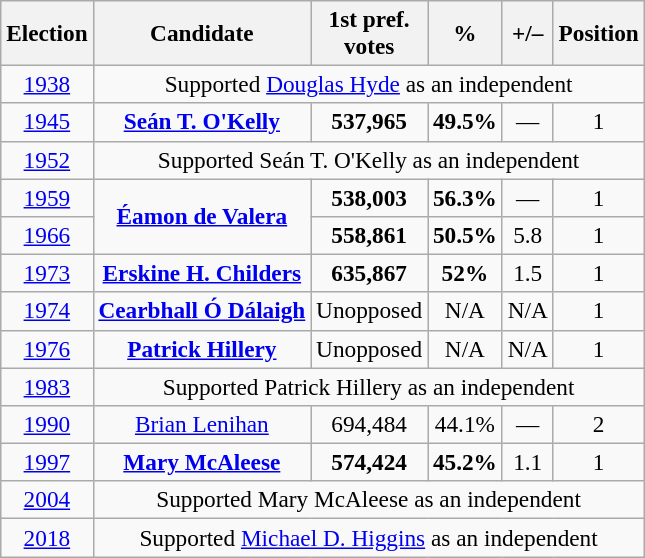<table class="wikitable" style="font-size:97%;">
<tr>
<th>Election</th>
<th>Candidate</th>
<th>1st pref.<br>votes</th>
<th>%</th>
<th>+/–</th>
<th>Position</th>
</tr>
<tr>
<td align="center"><a href='#'>1938</a></td>
<td align="center" colspan="5">Supported <a href='#'>Douglas Hyde</a> as an independent</td>
</tr>
<tr>
<td align="center"><a href='#'>1945</a></td>
<td align="center"><strong><a href='#'>Seán T. O'Kelly</a></strong></td>
<td align="center"><strong>537,965</strong></td>
<td align="center"><strong>49.5%</strong></td>
<td align="center">—</td>
<td align="center">1</td>
</tr>
<tr>
<td align="center"><a href='#'>1952</a></td>
<td align="center" colspan="5">Supported Seán T. O'Kelly as an independent</td>
</tr>
<tr>
<td align="center"><a href='#'>1959</a></td>
<td align="center" rowspan="2"><strong><a href='#'>Éamon de Valera</a></strong></td>
<td align="center"><strong>538,003</strong></td>
<td align="center"><strong>56.3%</strong></td>
<td align="center">—</td>
<td align="center">1</td>
</tr>
<tr>
<td align="center"><a href='#'>1966</a></td>
<td align="center"><strong>558,861</strong></td>
<td align="center"><strong>50.5%</strong></td>
<td align="center"> 5.8</td>
<td align="center">1</td>
</tr>
<tr>
<td align="center"><a href='#'>1973</a></td>
<td align="center"><strong><a href='#'>Erskine H. Childers</a></strong></td>
<td align="center"><strong>635,867</strong></td>
<td align="center"><strong>52%</strong></td>
<td align="center"> 1.5</td>
<td align="center">1</td>
</tr>
<tr>
<td align="center"><a href='#'>1974</a></td>
<td align="center"><strong><a href='#'>Cearbhall Ó Dálaigh</a></strong></td>
<td align="center">Unopposed</td>
<td align="center">N/A</td>
<td align="center">N/A</td>
<td align="center">1</td>
</tr>
<tr>
<td align="center"><a href='#'>1976</a></td>
<td align="center"><strong><a href='#'>Patrick Hillery</a></strong></td>
<td align="center">Unopposed</td>
<td align="center">N/A</td>
<td align="center">N/A</td>
<td align="center">1</td>
</tr>
<tr>
<td align="center"><a href='#'>1983</a></td>
<td align="center" colspan="5">Supported Patrick Hillery as an independent</td>
</tr>
<tr>
<td align="center"><a href='#'>1990</a></td>
<td align="center"><a href='#'>Brian Lenihan</a></td>
<td align="center">694,484</td>
<td align="center">44.1%</td>
<td align="center">—</td>
<td align="center">2</td>
</tr>
<tr>
<td align="center"><a href='#'>1997</a></td>
<td align="center"><strong><a href='#'>Mary McAleese</a></strong></td>
<td align="center"><strong>574,424</strong></td>
<td align="center"><strong>45.2%</strong></td>
<td align="center"> 1.1</td>
<td align="center">1</td>
</tr>
<tr>
<td align="center"><a href='#'>2004</a></td>
<td align="center" colspan="5">Supported Mary McAleese as an independent</td>
</tr>
<tr>
<td align="center"><a href='#'>2018</a></td>
<td align="center" colspan="5">Supported <a href='#'>Michael D. Higgins</a> as an independent</td>
</tr>
</table>
